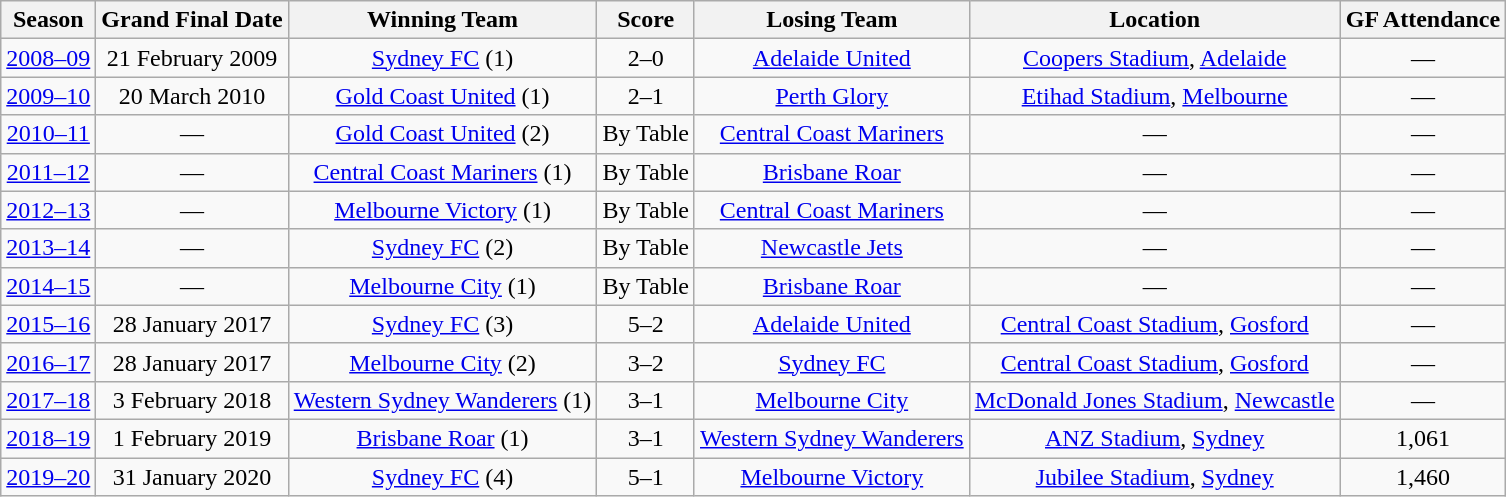<table class="wikitable" style="text-align: center;">
<tr>
<th>Season</th>
<th>Grand Final Date</th>
<th>Winning Team</th>
<th>Score</th>
<th>Losing Team</th>
<th>Location</th>
<th>GF Attendance</th>
</tr>
<tr>
<td><a href='#'>2008–09</a></td>
<td>21 February 2009</td>
<td><a href='#'>Sydney FC</a> (1)</td>
<td>2–0</td>
<td><a href='#'>Adelaide United</a></td>
<td><a href='#'>Coopers Stadium</a>, <a href='#'>Adelaide</a></td>
<td>—</td>
</tr>
<tr>
<td><a href='#'>2009–10</a></td>
<td>20 March 2010</td>
<td><a href='#'>Gold Coast United</a> (1)</td>
<td>2–1</td>
<td><a href='#'>Perth Glory</a></td>
<td><a href='#'>Etihad Stadium</a>, <a href='#'>Melbourne</a></td>
<td>—</td>
</tr>
<tr>
<td><a href='#'>2010–11</a></td>
<td>—</td>
<td><a href='#'>Gold Coast United</a> (2)</td>
<td>By Table</td>
<td><a href='#'>Central Coast Mariners</a></td>
<td>—</td>
<td>—</td>
</tr>
<tr>
<td><a href='#'>2011–12</a></td>
<td>—</td>
<td><a href='#'>Central Coast Mariners</a> (1)</td>
<td>By Table</td>
<td><a href='#'>Brisbane Roar</a></td>
<td>—</td>
<td>—</td>
</tr>
<tr>
<td><a href='#'>2012–13</a></td>
<td>—</td>
<td><a href='#'>Melbourne Victory</a> (1)</td>
<td>By Table</td>
<td><a href='#'>Central Coast Mariners</a></td>
<td>—</td>
<td>—</td>
</tr>
<tr>
<td><a href='#'>2013–14</a></td>
<td>—</td>
<td><a href='#'>Sydney FC</a> (2)</td>
<td>By Table</td>
<td><a href='#'>Newcastle Jets</a></td>
<td>—</td>
<td>—</td>
</tr>
<tr>
<td><a href='#'>2014–15</a></td>
<td>—</td>
<td><a href='#'>Melbourne City</a> (1)</td>
<td>By Table</td>
<td><a href='#'>Brisbane Roar</a></td>
<td>—</td>
<td>—</td>
</tr>
<tr>
<td><a href='#'>2015–16</a></td>
<td>28 January 2017</td>
<td><a href='#'>Sydney FC</a> (3)</td>
<td>5–2</td>
<td><a href='#'>Adelaide United</a></td>
<td><a href='#'>Central Coast Stadium</a>, <a href='#'>Gosford</a></td>
<td>—</td>
</tr>
<tr>
<td><a href='#'>2016–17</a></td>
<td>28 January 2017</td>
<td><a href='#'>Melbourne City</a> (2)</td>
<td>3–2</td>
<td><a href='#'>Sydney FC</a></td>
<td><a href='#'>Central Coast Stadium</a>, <a href='#'>Gosford</a></td>
<td>—</td>
</tr>
<tr>
<td><a href='#'>2017–18</a></td>
<td>3 February 2018</td>
<td><a href='#'>Western Sydney Wanderers</a> (1)</td>
<td>3–1</td>
<td><a href='#'>Melbourne City</a></td>
<td><a href='#'>McDonald Jones Stadium</a>, <a href='#'>Newcastle</a></td>
<td>—</td>
</tr>
<tr>
<td><a href='#'>2018–19</a></td>
<td>1 February 2019</td>
<td><a href='#'>Brisbane Roar</a> (1)</td>
<td>3–1</td>
<td><a href='#'>Western Sydney Wanderers</a></td>
<td><a href='#'>ANZ Stadium</a>, <a href='#'>Sydney</a></td>
<td>1,061</td>
</tr>
<tr>
<td><a href='#'>2019–20</a></td>
<td>31 January 2020</td>
<td><a href='#'>Sydney FC</a> (4)</td>
<td>5–1</td>
<td><a href='#'>Melbourne Victory</a></td>
<td><a href='#'>Jubilee Stadium</a>, <a href='#'>Sydney</a></td>
<td>1,460</td>
</tr>
</table>
